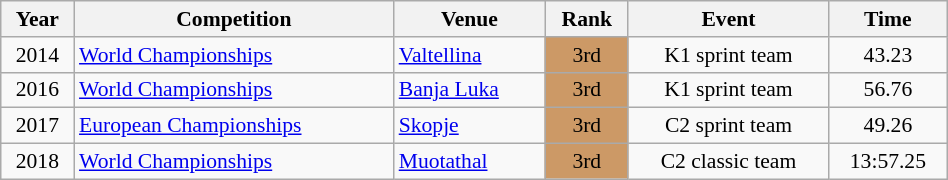<table class="wikitable" width=50% style="font-size:90%; text-align:center;">
<tr>
<th>Year</th>
<th>Competition</th>
<th>Venue</th>
<th>Rank</th>
<th>Event</th>
<th>Time</th>
</tr>
<tr>
<td>2014</td>
<td align=left><a href='#'>World Championships</a></td>
<td align=left> <a href='#'>Valtellina</a></td>
<td bgcolor=cc9966>3rd</td>
<td>K1 sprint team</td>
<td>43.23</td>
</tr>
<tr>
<td>2016</td>
<td align=left><a href='#'>World Championships</a></td>
<td align=left> <a href='#'>Banja Luka</a></td>
<td bgcolor=cc9966>3rd</td>
<td>K1 sprint team</td>
<td>56.76</td>
</tr>
<tr>
<td>2017</td>
<td align=left><a href='#'>European Championships</a></td>
<td align=left> <a href='#'>Skopje</a></td>
<td bgcolor=cc9966>3rd</td>
<td>C2 sprint team</td>
<td>49.26</td>
</tr>
<tr>
<td>2018</td>
<td align=left><a href='#'>World Championships</a></td>
<td align=left> <a href='#'>Muotathal</a></td>
<td bgcolor=cc9966>3rd</td>
<td>C2 classic team</td>
<td>13:57.25</td>
</tr>
</table>
